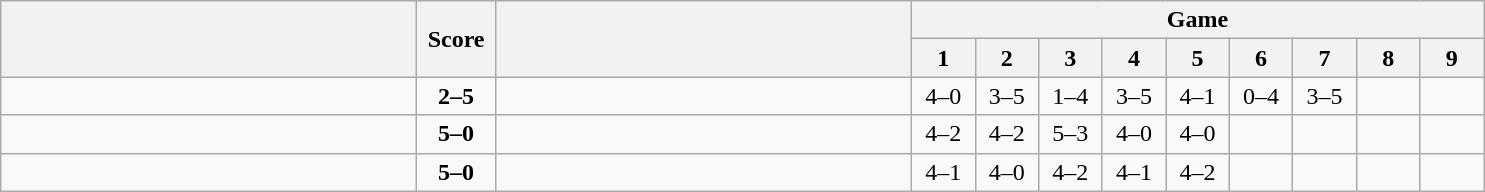<table class="wikitable" style="text-align: center;">
<tr>
<th rowspan=2 align="right" width="270"></th>
<th rowspan=2 width="45">Score</th>
<th rowspan=2 align="left" width="270"></th>
<th colspan=9>Game</th>
</tr>
<tr>
<th width="35">1</th>
<th width="35">2</th>
<th width="35">3</th>
<th width="35">4</th>
<th width="35">5</th>
<th width="35">6</th>
<th width="35">7</th>
<th width="35">8</th>
<th width="35">9</th>
</tr>
<tr>
<td align=left><br></td>
<td align=center><strong>2–5</strong></td>
<td align=left><strong><br></strong></td>
<td>4–0</td>
<td>3–5</td>
<td>1–4</td>
<td>3–5</td>
<td>4–1</td>
<td>0–4</td>
<td>3–5</td>
<td></td>
<td></td>
</tr>
<tr>
<td align=left><strong><br></strong></td>
<td align=center><strong>5–0</strong></td>
<td align=left><br></td>
<td>4–2</td>
<td>4–2</td>
<td>5–3</td>
<td>4–0</td>
<td>4–0</td>
<td></td>
<td></td>
<td></td>
<td></td>
</tr>
<tr>
<td align=left><strong><br></strong></td>
<td align=center><strong>5–0</strong></td>
<td align=left><br></td>
<td>4–1</td>
<td>4–0</td>
<td>4–2</td>
<td>4–1</td>
<td>4–2</td>
<td></td>
<td></td>
<td></td>
<td></td>
</tr>
</table>
